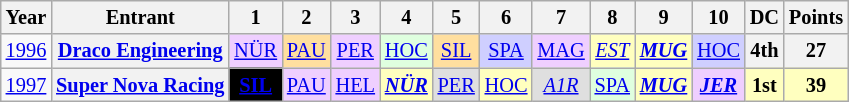<table class="wikitable" style="text-align:center; font-size:85%">
<tr>
<th>Year</th>
<th>Entrant</th>
<th>1</th>
<th>2</th>
<th>3</th>
<th>4</th>
<th>5</th>
<th>6</th>
<th>7</th>
<th>8</th>
<th>9</th>
<th>10</th>
<th>DC</th>
<th>Points</th>
</tr>
<tr>
<td><a href='#'>1996</a></td>
<th nowrap><a href='#'>Draco Engineering</a></th>
<td style="background:#EFCFFF;"><a href='#'>NÜR</a><br></td>
<td style="background:#FFDF9F;"><a href='#'>PAU</a><br></td>
<td style="background:#EFCFFF;"><a href='#'>PER</a><br></td>
<td style="background:#DFFFDF;"><a href='#'>HOC</a><br></td>
<td style="background:#FFDF9F;"><a href='#'>SIL</a><br></td>
<td style="background:#CFCFFF;"><a href='#'>SPA</a><br></td>
<td style="background:#EFCFFF;"><a href='#'>MAG</a><br></td>
<td style="background:#FFFFBF;"><em><a href='#'>EST</a></em><br></td>
<td style="background:#FFFFBF;"><strong><em><a href='#'>MUG</a></em></strong><br></td>
<td style="background:#CFCFFF;"><a href='#'>HOC</a><br></td>
<th>4th</th>
<th>27</th>
</tr>
<tr>
<td><a href='#'>1997</a></td>
<th nowrap><a href='#'>Super Nova Racing</a></th>
<td style="background:#000000; color:white"><strong><a href='#'><span>SIL</span></a></strong><br></td>
<td style="background:#EFCFFF;"><a href='#'>PAU</a><br></td>
<td style="background:#EFCFFF;"><a href='#'>HEL</a><br></td>
<td style="background:#FFFFBF;"><strong><em><a href='#'>NÜR</a></em></strong><br></td>
<td style="background:#DFDFDF;"><a href='#'>PER</a><br></td>
<td style="background:#FFFFBF;"><a href='#'>HOC</a><br></td>
<td style="background:#DFDFDF;"><em><a href='#'>A1R</a></em><br></td>
<td style="background:#DFFFDF;"><a href='#'>SPA</a><br></td>
<td style="background:#FFFFBF;"><strong><em><a href='#'>MUG</a></em></strong><br></td>
<td style="background:#EFCFFF;"><strong><em><a href='#'>JER</a></em></strong><br></td>
<td style="background:#FFFFBF;"><strong>1st</strong></td>
<td style="background:#FFFFBF;"><strong>39</strong></td>
</tr>
</table>
